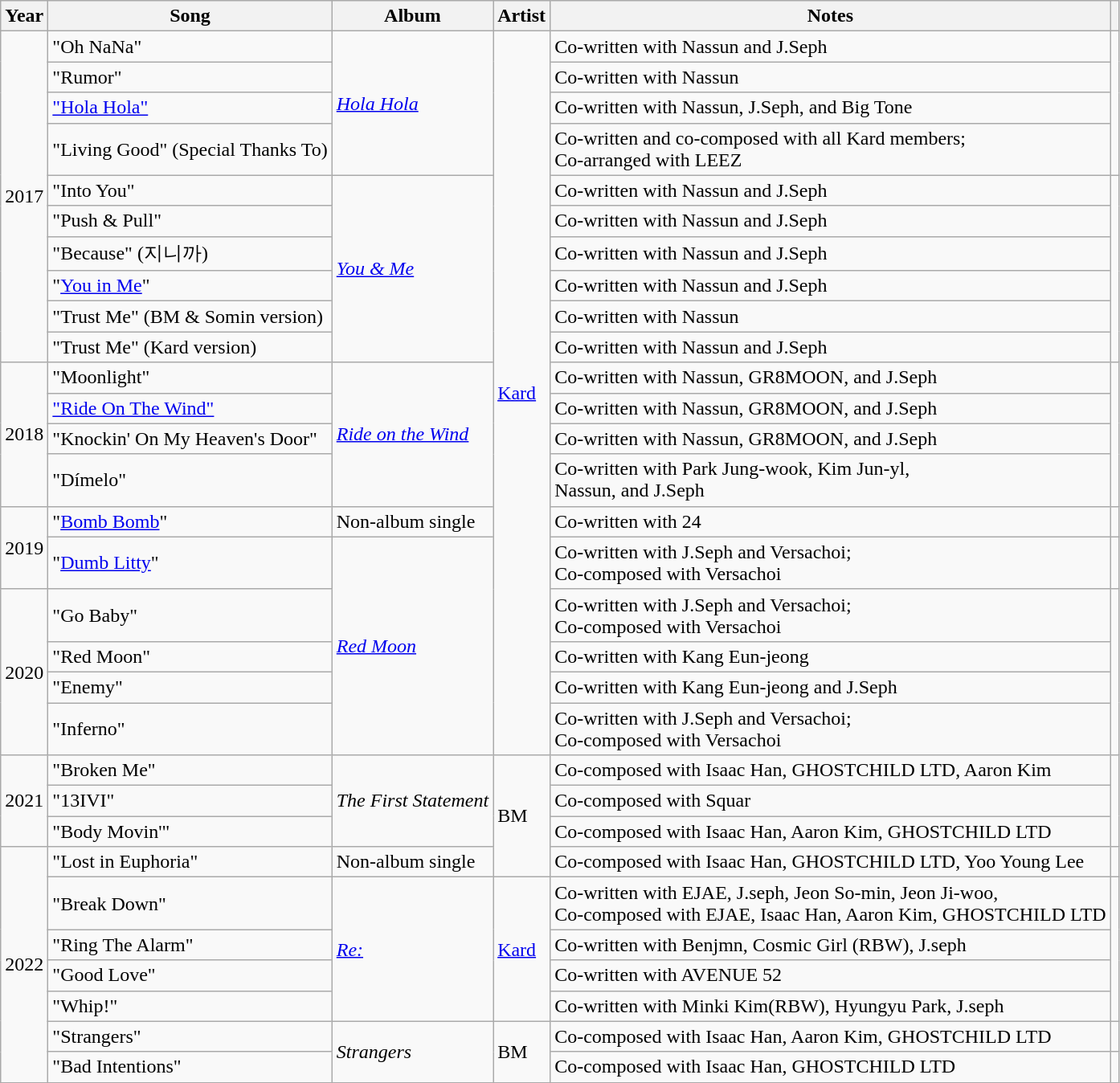<table class="wikitable">
<tr>
<th>Year</th>
<th>Song</th>
<th>Album</th>
<th>Artist</th>
<th>Notes</th>
<th></th>
</tr>
<tr>
<td rowspan="10">2017</td>
<td>"Oh NaNa"</td>
<td rowspan="4"><em><a href='#'>Hola Hola</a></em></td>
<td rowspan="20"><a href='#'>Kard</a></td>
<td>Co-written with Nassun and J.Seph</td>
<td rowspan="4"></td>
</tr>
<tr>
<td>"Rumor"</td>
<td>Co-written with Nassun</td>
</tr>
<tr>
<td><a href='#'>"Hola Hola"</a></td>
<td>Co-written with Nassun, J.Seph, and Big Tone</td>
</tr>
<tr>
<td>"Living Good" (Special Thanks To)</td>
<td>Co-written and co-composed with all Kard members;<br>Co-arranged with LEEZ</td>
</tr>
<tr>
<td>"Into You"</td>
<td rowspan="6"><em><a href='#'>You & Me</a></em></td>
<td>Co-written with Nassun and J.Seph</td>
<td rowspan="6"></td>
</tr>
<tr>
<td>"Push & Pull"</td>
<td>Co-written with Nassun and J.Seph</td>
</tr>
<tr>
<td>"Because" (지니까)</td>
<td>Co-written with Nassun and J.Seph</td>
</tr>
<tr>
<td>"<a href='#'>You in Me</a>"</td>
<td>Co-written with Nassun and J.Seph</td>
</tr>
<tr>
<td>"Trust Me" (BM & Somin version)</td>
<td>Co-written with Nassun</td>
</tr>
<tr>
<td>"Trust Me" (Kard version)</td>
<td>Co-written with Nassun and J.Seph</td>
</tr>
<tr>
<td rowspan="4">2018</td>
<td>"Moonlight"</td>
<td rowspan="4"><em><a href='#'>Ride on the Wind</a></em></td>
<td>Co-written with Nassun, GR8MOON, and J.Seph</td>
<td rowspan="4"></td>
</tr>
<tr>
<td><a href='#'>"Ride On The Wind"</a></td>
<td>Co-written with Nassun, GR8MOON, and J.Seph</td>
</tr>
<tr>
<td>"Knockin' On My Heaven's Door"</td>
<td>Co-written with Nassun, GR8MOON, and J.Seph</td>
</tr>
<tr>
<td>"Dímelo"</td>
<td>Co-written with Park Jung-wook, Kim Jun-yl,<br>Nassun, and J.Seph</td>
</tr>
<tr>
<td rowspan="2">2019</td>
<td>"<a href='#'>Bomb Bomb</a>"</td>
<td>Non-album single</td>
<td>Co-written with 24</td>
<td></td>
</tr>
<tr>
<td>"<a href='#'>Dumb Litty</a>"</td>
<td rowspan="5"><em><a href='#'>Red Moon</a></em></td>
<td>Co-written with J.Seph and Versachoi;<br>Co-composed with Versachoi</td>
<td></td>
</tr>
<tr>
<td rowspan="4">2020</td>
<td>"Go Baby"</td>
<td>Co-written with J.Seph and Versachoi;<br>Co-composed with Versachoi</td>
<td rowspan="4"></td>
</tr>
<tr>
<td>"Red Moon"</td>
<td>Co-written with Kang Eun-jeong</td>
</tr>
<tr>
<td>"Enemy"</td>
<td>Co-written with Kang Eun-jeong and J.Seph</td>
</tr>
<tr>
<td>"Inferno"</td>
<td>Co-written with J.Seph and Versachoi;<br>Co-composed with Versachoi</td>
</tr>
<tr>
<td rowspan="3">2021</td>
<td>"Broken Me"</td>
<td rowspan="3"><em>The First Statement</em></td>
<td rowspan="4">BM</td>
<td>Co-composed with Isaac Han, GHOSTCHILD LTD, Aaron Kim</td>
<td rowspan="3"></td>
</tr>
<tr>
<td>"13IVI"</td>
<td>Co-composed with Squar</td>
</tr>
<tr>
<td>"Body Movin'"</td>
<td>Co-composed with Isaac Han, Aaron Kim, GHOSTCHILD LTD</td>
</tr>
<tr>
<td rowspan="7">2022</td>
<td>"Lost in Euphoria"</td>
<td>Non-album single</td>
<td>Co-composed with Isaac Han, GHOSTCHILD LTD, Yoo Young Lee</td>
<td></td>
</tr>
<tr>
<td>"Break Down"</td>
<td rowspan="4"><a href='#'><em>Re:</em></a></td>
<td rowspan="4"><a href='#'>Kard</a></td>
<td>Co-written with EJAE, J.seph, Jeon So-min, Jeon Ji-woo,<br>Co-composed with EJAE, Isaac Han, Aaron Kim, GHOSTCHILD LTD</td>
<td rowspan="4"></td>
</tr>
<tr>
<td>"Ring The Alarm"</td>
<td>Co-written with Benjmn, Cosmic Girl (RBW), J.seph</td>
</tr>
<tr>
<td>"Good Love"</td>
<td>Co-written with AVENUE 52</td>
</tr>
<tr>
<td>"Whip!"</td>
<td>Co-written with Minki Kim(RBW), Hyungyu Park, J.seph</td>
</tr>
<tr>
<td>"Strangers"</td>
<td rowspan="2"><em>Strangers</em></td>
<td rowspan="2">BM</td>
<td>Co-composed with Isaac Han, Aaron Kim, GHOSTCHILD LTD</td>
<td></td>
</tr>
<tr>
<td>"Bad Intentions"</td>
<td>Co-composed with Isaac Han, GHOSTCHILD LTD</td>
<td></td>
</tr>
<tr>
</tr>
</table>
